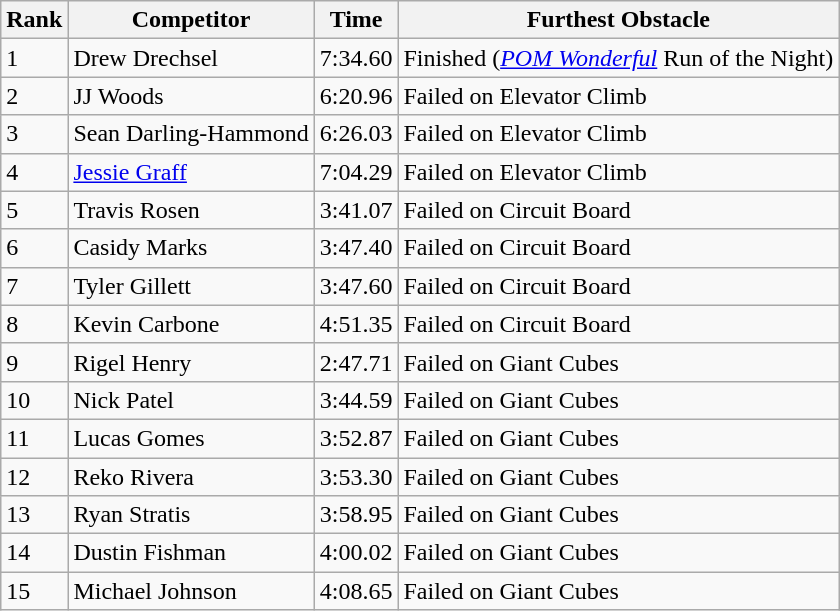<table class="wikitable sortable mw-collapsible">
<tr>
<th>Rank</th>
<th>Competitor</th>
<th>Time</th>
<th>Furthest Obstacle</th>
</tr>
<tr>
<td>1</td>
<td>Drew Drechsel</td>
<td>7:34.60</td>
<td>Finished (<em><a href='#'>POM Wonderful</a></em> Run of the Night)</td>
</tr>
<tr>
<td>2</td>
<td>JJ Woods</td>
<td>6:20.96</td>
<td>Failed on Elevator Climb</td>
</tr>
<tr>
<td>3</td>
<td>Sean Darling-Hammond</td>
<td>6:26.03</td>
<td>Failed on Elevator Climb</td>
</tr>
<tr>
<td>4</td>
<td><a href='#'>Jessie Graff</a></td>
<td>7:04.29</td>
<td>Failed on Elevator Climb</td>
</tr>
<tr>
<td>5</td>
<td>Travis Rosen</td>
<td>3:41.07</td>
<td>Failed on Circuit Board</td>
</tr>
<tr>
<td>6</td>
<td>Casidy Marks</td>
<td>3:47.40</td>
<td>Failed on Circuit Board</td>
</tr>
<tr>
<td>7</td>
<td>Tyler Gillett</td>
<td>3:47.60</td>
<td>Failed on Circuit Board</td>
</tr>
<tr>
<td>8</td>
<td>Kevin Carbone</td>
<td>4:51.35</td>
<td>Failed on Circuit Board</td>
</tr>
<tr>
<td>9</td>
<td>Rigel Henry</td>
<td>2:47.71</td>
<td>Failed on Giant Cubes</td>
</tr>
<tr>
<td>10</td>
<td>Nick Patel</td>
<td>3:44.59</td>
<td>Failed on Giant Cubes</td>
</tr>
<tr>
<td>11</td>
<td>Lucas Gomes</td>
<td>3:52.87</td>
<td>Failed on Giant Cubes</td>
</tr>
<tr>
<td>12</td>
<td>Reko Rivera</td>
<td>3:53.30</td>
<td>Failed on Giant Cubes</td>
</tr>
<tr>
<td>13</td>
<td>Ryan Stratis</td>
<td>3:58.95</td>
<td>Failed on Giant Cubes</td>
</tr>
<tr>
<td>14</td>
<td>Dustin Fishman</td>
<td>4:00.02</td>
<td>Failed on Giant Cubes</td>
</tr>
<tr>
<td>15</td>
<td>Michael Johnson</td>
<td>4:08.65</td>
<td>Failed on Giant Cubes</td>
</tr>
</table>
